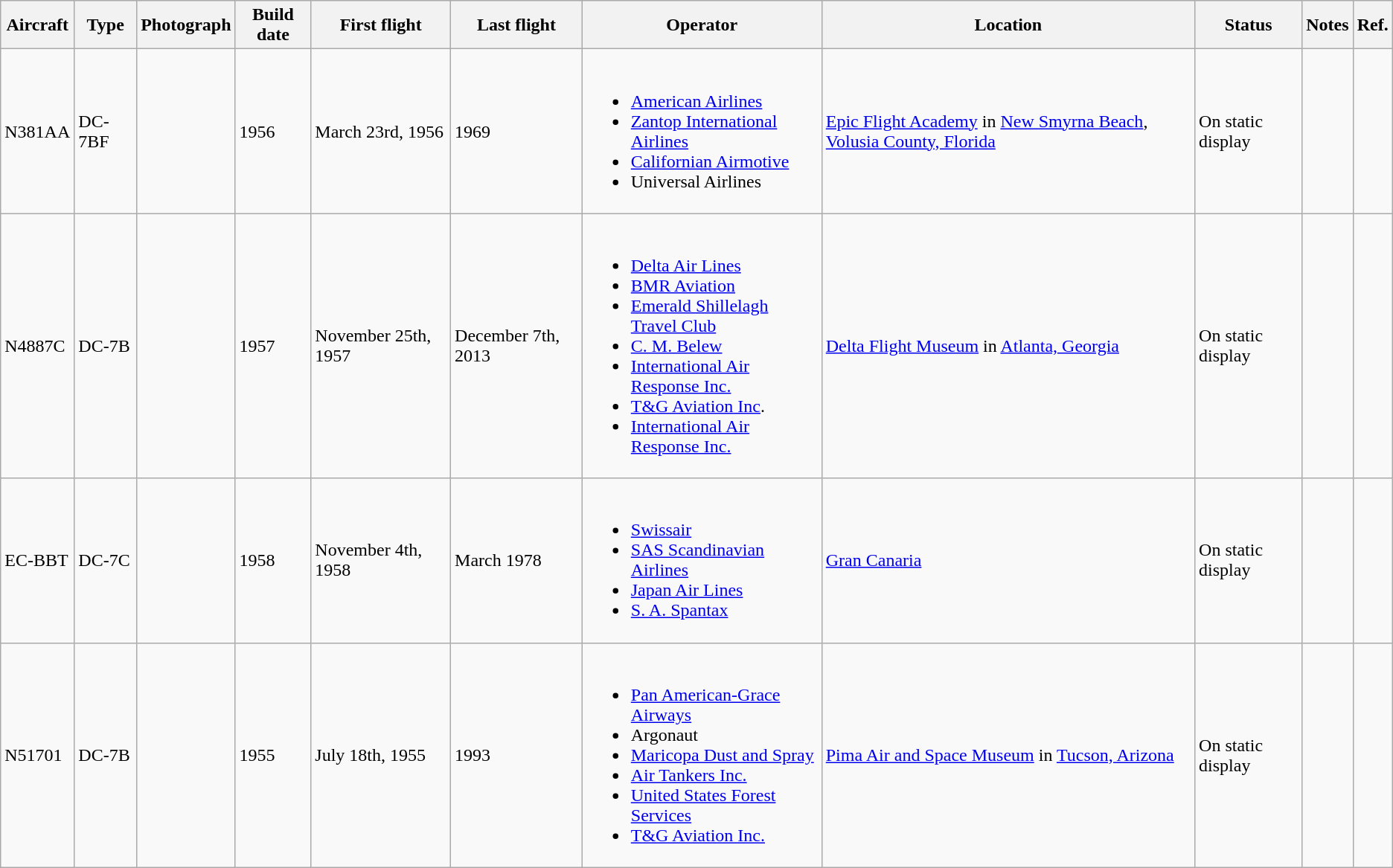<table class="wikitable">
<tr>
<th>Aircraft</th>
<th>Type</th>
<th>Photograph</th>
<th>Build date</th>
<th>First flight</th>
<th>Last flight</th>
<th>Operator</th>
<th>Location</th>
<th>Status</th>
<th>Notes</th>
<th>Ref.</th>
</tr>
<tr>
<td>N381AA</td>
<td>DC-7BF</td>
<td></td>
<td>1956</td>
<td>March 23rd, 1956</td>
<td>1969</td>
<td><br><ul><li><a href='#'>American Airlines</a></li><li><a href='#'>Zantop International Airlines</a></li><li><a href='#'>Californian Airmotive</a></li><li>Universal Airlines</li></ul></td>
<td><a href='#'>Epic Flight Academy</a> in <a href='#'>New Smyrna Beach</a>, <a href='#'>Volusia County, Florida</a></td>
<td>On static display</td>
<td></td>
<td></td>
</tr>
<tr>
<td>N4887C</td>
<td>DC-7B</td>
<td></td>
<td>1957</td>
<td>November 25th, 1957</td>
<td>December  7th, 2013</td>
<td><br><ul><li><a href='#'>Delta Air Lines</a></li><li><a href='#'>BMR Aviation</a></li><li><a href='#'>Emerald Shillelagh Travel Club</a></li><li><a href='#'>C. M. Belew</a></li><li><a href='#'>International Air Response Inc.</a></li><li><a href='#'>T&G Aviation Inc</a>.</li><li><a href='#'>International Air Response Inc.</a></li></ul></td>
<td><a href='#'>Delta Flight Museum</a> in <a href='#'>Atlanta, Georgia</a></td>
<td>On static display</td>
<td></td>
<td></td>
</tr>
<tr>
<td>EC-BBT</td>
<td>DC-7C</td>
<td></td>
<td>1958</td>
<td>November 4th, 1958</td>
<td>March 1978</td>
<td><br><ul><li><a href='#'>Swissair</a></li><li><a href='#'>SAS Scandinavian Airlines</a></li><li><a href='#'>Japan Air Lines</a></li><li><a href='#'>S. A. Spantax</a></li></ul></td>
<td><a href='#'>Gran Canaria</a></td>
<td>On static display</td>
<td></td>
<td></td>
</tr>
<tr>
<td>N51701</td>
<td>DC-7B</td>
<td></td>
<td>1955</td>
<td>July 18th, 1955</td>
<td>1993</td>
<td><br><ul><li><a href='#'>Pan American-Grace Airways</a></li><li>Argonaut</li><li><a href='#'>Maricopa Dust and Spray</a></li><li><a href='#'>Air Tankers Inc.</a></li><li><a href='#'>United States Forest Services</a></li><li><a href='#'>T&G Aviation Inc.</a></li></ul></td>
<td><a href='#'>Pima Air and Space Museum</a> in <a href='#'>Tucson, Arizona</a></td>
<td>On static display</td>
<td></td>
<td></td>
</tr>
</table>
